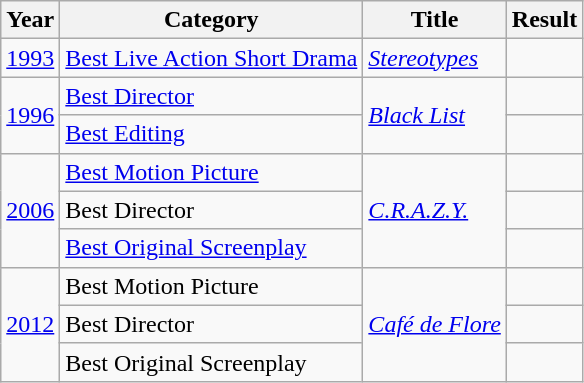<table class="wikitable">
<tr>
<th>Year</th>
<th>Category</th>
<th>Title</th>
<th>Result</th>
</tr>
<tr>
<td><a href='#'>1993</a></td>
<td><a href='#'>Best Live Action Short Drama</a></td>
<td><em><a href='#'>Stereotypes</a></em></td>
<td></td>
</tr>
<tr>
<td rowspan=2><a href='#'>1996</a></td>
<td><a href='#'>Best Director</a></td>
<td rowspan=2><em><a href='#'>Black List</a></em></td>
<td></td>
</tr>
<tr>
<td><a href='#'>Best Editing</a></td>
<td></td>
</tr>
<tr>
<td rowspan=3><a href='#'>2006</a></td>
<td><a href='#'>Best Motion Picture</a></td>
<td rowspan=3><em><a href='#'>C.R.A.Z.Y.</a></em></td>
<td></td>
</tr>
<tr>
<td>Best Director</td>
<td></td>
</tr>
<tr>
<td><a href='#'>Best Original Screenplay</a></td>
<td></td>
</tr>
<tr>
<td rowspan=3><a href='#'>2012</a></td>
<td>Best Motion Picture</td>
<td rowspan=3><em><a href='#'>Café de Flore</a></em></td>
<td></td>
</tr>
<tr>
<td>Best Director</td>
<td></td>
</tr>
<tr>
<td>Best Original Screenplay</td>
<td></td>
</tr>
</table>
